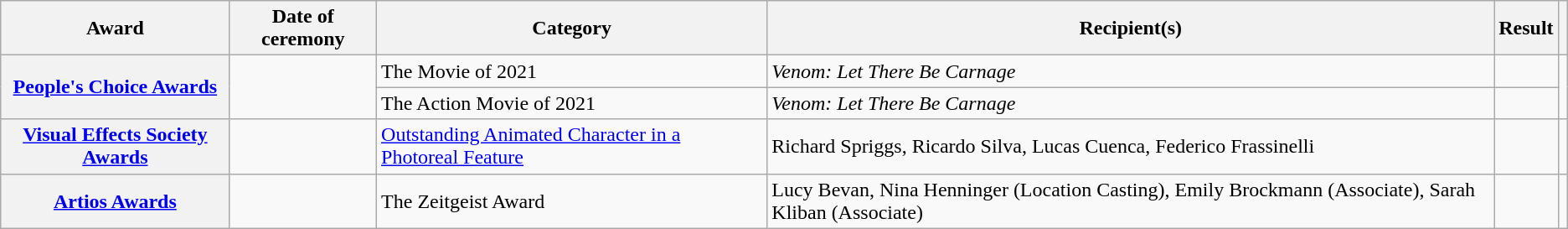<table class="wikitable plainrowheaders">
<tr>
<th scope="col">Award</th>
<th scope="col">Date of ceremony</th>
<th scope="col">Category</th>
<th scope="col">Recipient(s)</th>
<th scope="col">Result</th>
<th scope="col" class="unsortable"></th>
</tr>
<tr>
<th rowspan="2" scope="rowgroup"><a href='#'>People's Choice Awards</a></th>
<td rowspan="2"><a href='#'></a></td>
<td>The Movie of 2021</td>
<td><em>Venom: Let There Be Carnage</em></td>
<td></td>
<td rowspan="2" style="text-align:center;"></td>
</tr>
<tr>
<td>The Action Movie of 2021</td>
<td><em>Venom: Let There Be Carnage</em></td>
<td></td>
</tr>
<tr>
<th scope="row"><a href='#'>Visual Effects Society Awards</a></th>
<td><a href='#'></a></td>
<td><a href='#'>Outstanding Animated Character in a Photoreal Feature</a></td>
<td>Richard Spriggs, Ricardo Silva, Lucas Cuenca, Federico Frassinelli </td>
<td></td>
<td style="text-align:center;"></td>
</tr>
<tr>
<th scope="row"><a href='#'>Artios Awards</a></th>
<td><a href='#'></a></td>
<td>The Zeitgeist Award</td>
<td>Lucy Bevan, Nina Henninger (Location Casting), Emily Brockmann (Associate), Sarah Kliban (Associate)</td>
<td></td>
<td style="text-align:center;"></td>
</tr>
</table>
